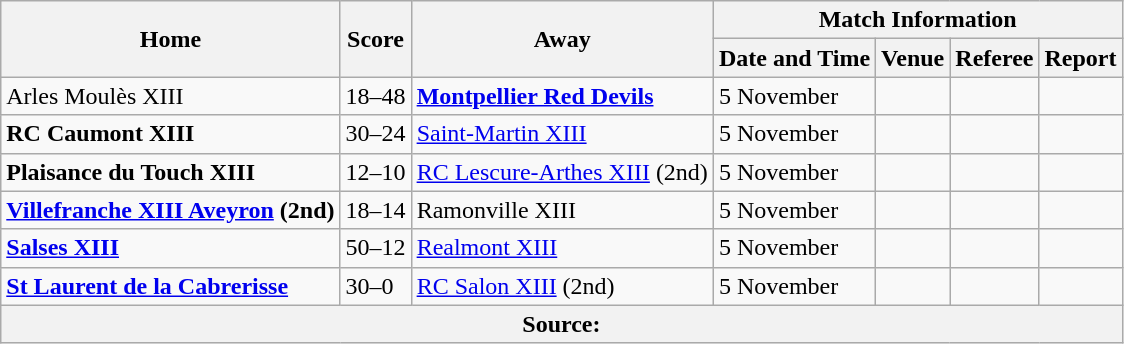<table class="wikitable defaultcenter col1left col3left">
<tr>
<th scope="col" rowspan=2>Home</th>
<th scope="col" rowspan=2>Score</th>
<th scope="col" rowspan=2>Away</th>
<th scope="col" colspan=4>Match Information</th>
</tr>
<tr>
<th scope="col">Date and Time</th>
<th scope="col">Venue</th>
<th scope="col">Referee</th>
<th scope="col">Report</th>
</tr>
<tr>
<td>Arles Moulès XIII</td>
<td>18–48</td>
<td><strong><a href='#'>Montpellier Red Devils</a></strong></td>
<td>5 November</td>
<td></td>
<td></td>
<td></td>
</tr>
<tr>
<td><strong>RC Caumont XIII</strong></td>
<td>30–24</td>
<td><a href='#'>Saint-Martin XIII</a></td>
<td>5 November</td>
<td></td>
<td></td>
<td></td>
</tr>
<tr>
<td><strong>Plaisance du Touch XIII</strong></td>
<td>12–10</td>
<td><a href='#'>RC Lescure-Arthes XIII</a> (2nd)</td>
<td>5 November</td>
<td></td>
<td></td>
<td></td>
</tr>
<tr>
<td><strong><a href='#'>Villefranche XIII Aveyron</a> (2nd)</strong></td>
<td>18–14</td>
<td>Ramonville XIII</td>
<td>5 November</td>
<td></td>
<td></td>
<td></td>
</tr>
<tr>
<td><strong><a href='#'>Salses XIII</a></strong></td>
<td>50–12</td>
<td><a href='#'>Realmont XIII</a></td>
<td>5 November</td>
<td></td>
<td></td>
<td></td>
</tr>
<tr>
<td><strong><a href='#'>St Laurent de la Cabrerisse</a></strong></td>
<td>30–0</td>
<td><a href='#'>RC Salon XIII</a> (2nd)</td>
<td>5 November</td>
<td></td>
<td></td>
<td></td>
</tr>
<tr>
<th colspan=7>Source:</th>
</tr>
</table>
